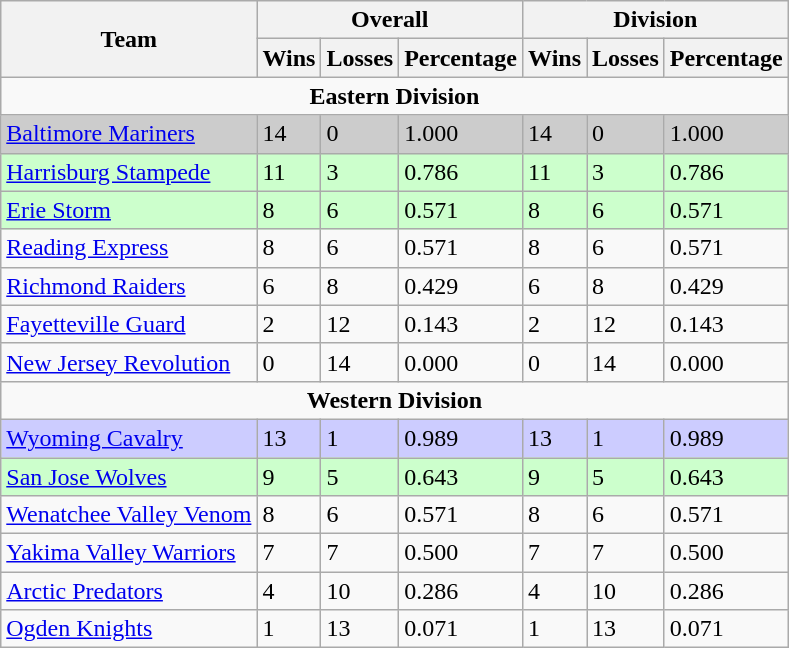<table class="wikitable">
<tr>
<th rowspan="2" align="center">Team</th>
<th colspan="3" align="center">Overall</th>
<th colspan="3" align="center">Division</th>
</tr>
<tr>
<th>Wins</th>
<th>Losses</th>
<th>Percentage</th>
<th>Wins</th>
<th>Losses</th>
<th>Percentage</th>
</tr>
<tr>
<td colspan="7" align="center"><strong>Eastern Division</strong></td>
</tr>
<tr bgcolor=#cccccc>
<td><a href='#'>Baltimore Mariners</a></td>
<td>14</td>
<td>0</td>
<td>1.000</td>
<td>14</td>
<td>0</td>
<td>1.000</td>
</tr>
<tr bgcolor=#ccffcc>
<td><a href='#'>Harrisburg Stampede</a></td>
<td>11</td>
<td>3</td>
<td>0.786</td>
<td>11</td>
<td>3</td>
<td>0.786</td>
</tr>
<tr bgcolor=#ccffcc>
<td><a href='#'>Erie Storm</a></td>
<td>8</td>
<td>6</td>
<td>0.571</td>
<td>8</td>
<td>6</td>
<td>0.571</td>
</tr>
<tr>
<td><a href='#'>Reading Express</a></td>
<td>8</td>
<td>6</td>
<td>0.571</td>
<td>8</td>
<td>6</td>
<td>0.571</td>
</tr>
<tr>
<td><a href='#'>Richmond Raiders</a></td>
<td>6</td>
<td>8</td>
<td>0.429</td>
<td>6</td>
<td>8</td>
<td>0.429</td>
</tr>
<tr>
<td><a href='#'>Fayetteville Guard</a></td>
<td>2</td>
<td>12</td>
<td>0.143</td>
<td>2</td>
<td>12</td>
<td>0.143</td>
</tr>
<tr>
<td><a href='#'>New Jersey Revolution</a></td>
<td>0</td>
<td>14</td>
<td>0.000</td>
<td>0</td>
<td>14</td>
<td>0.000</td>
</tr>
<tr>
<td colspan="7" align="center"><strong>Western Division</strong></td>
</tr>
<tr bgcolor=#ccccff>
<td><a href='#'>Wyoming Cavalry</a></td>
<td>13</td>
<td>1</td>
<td>0.989</td>
<td>13</td>
<td>1</td>
<td>0.989</td>
</tr>
<tr bgcolor=#ccffcc>
<td><a href='#'>San Jose Wolves</a></td>
<td>9</td>
<td>5</td>
<td>0.643</td>
<td>9</td>
<td>5</td>
<td>0.643</td>
</tr>
<tr>
<td><a href='#'>Wenatchee Valley Venom</a></td>
<td>8</td>
<td>6</td>
<td>0.571</td>
<td>8</td>
<td>6</td>
<td>0.571</td>
</tr>
<tr>
<td><a href='#'>Yakima Valley Warriors</a></td>
<td>7</td>
<td>7</td>
<td>0.500</td>
<td>7</td>
<td>7</td>
<td>0.500</td>
</tr>
<tr>
<td><a href='#'>Arctic Predators</a></td>
<td>4</td>
<td>10</td>
<td>0.286</td>
<td>4</td>
<td>10</td>
<td>0.286</td>
</tr>
<tr>
<td><a href='#'>Ogden Knights</a></td>
<td>1</td>
<td>13</td>
<td>0.071</td>
<td>1</td>
<td>13</td>
<td>0.071</td>
</tr>
</table>
